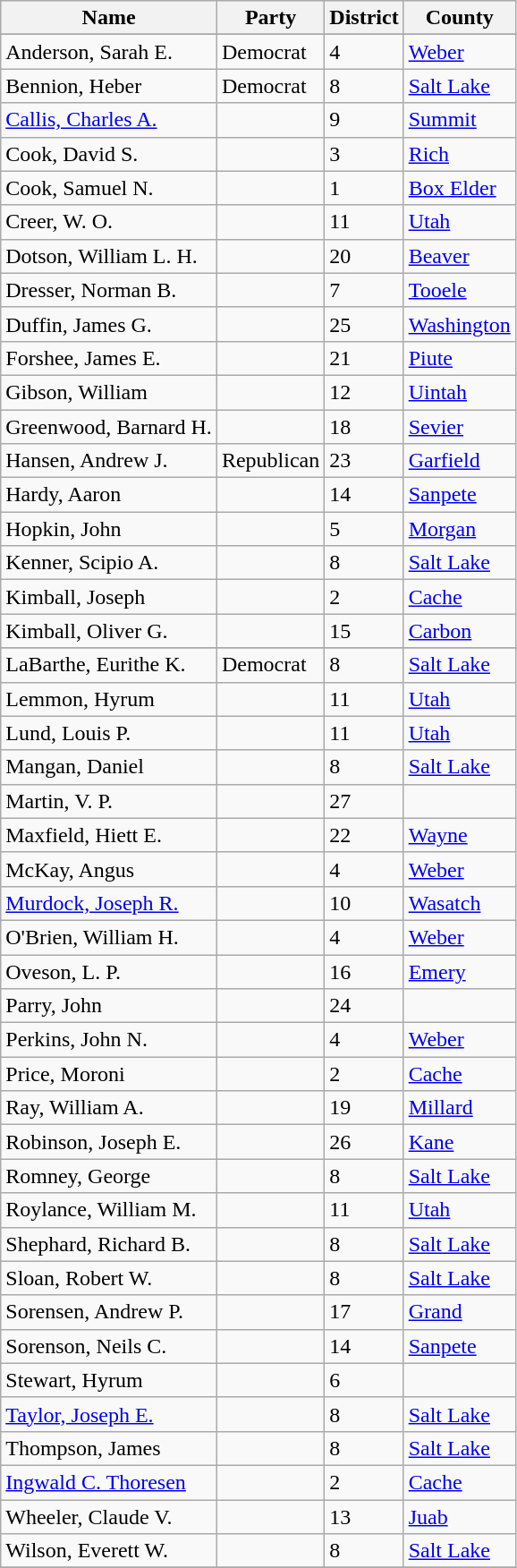<table class="wikitable">
<tr>
<th>Name</th>
<th>Party</th>
<th>District</th>
<th>County</th>
</tr>
<tr>
</tr>
<tr>
<td>Anderson, Sarah E.</td>
<td>Democrat</td>
<td>4</td>
<td><a href='#'>Weber</a></td>
</tr>
<tr>
<td>Bennion, Heber</td>
<td>Democrat</td>
<td>8</td>
<td><a href='#'>Salt Lake</a></td>
</tr>
<tr>
<td><a href='#'>Callis, Charles A.</a></td>
<td></td>
<td>9</td>
<td><a href='#'>Summit</a></td>
</tr>
<tr>
<td>Cook, David S.</td>
<td></td>
<td>3</td>
<td><a href='#'>Rich</a></td>
</tr>
<tr>
<td>Cook, Samuel N.</td>
<td></td>
<td>1</td>
<td><a href='#'>Box Elder</a></td>
</tr>
<tr>
<td>Creer, W. O.</td>
<td></td>
<td>11</td>
<td><a href='#'>Utah</a></td>
</tr>
<tr>
<td>Dotson, William L. H.</td>
<td></td>
<td>20</td>
<td><a href='#'>Beaver</a></td>
</tr>
<tr>
<td>Dresser, Norman B.</td>
<td></td>
<td>7</td>
<td><a href='#'>Tooele</a></td>
</tr>
<tr>
<td>Duffin, James G.</td>
<td></td>
<td>25</td>
<td><a href='#'>Washington</a></td>
</tr>
<tr>
<td>Forshee, James E.</td>
<td></td>
<td>21</td>
<td><a href='#'>Piute</a></td>
</tr>
<tr>
<td>Gibson, William</td>
<td></td>
<td>12</td>
<td><a href='#'>Uintah</a></td>
</tr>
<tr>
<td>Greenwood, Barnard H.</td>
<td></td>
<td>18</td>
<td><a href='#'>Sevier</a></td>
</tr>
<tr>
<td>Hansen, Andrew J.</td>
<td>Republican</td>
<td>23</td>
<td><a href='#'>Garfield</a></td>
</tr>
<tr>
<td>Hardy, Aaron</td>
<td></td>
<td>14</td>
<td><a href='#'>Sanpete</a></td>
</tr>
<tr>
<td>Hopkin, John</td>
<td></td>
<td>5</td>
<td><a href='#'>Morgan</a></td>
</tr>
<tr>
<td>Kenner, Scipio A.</td>
<td></td>
<td>8</td>
<td><a href='#'>Salt Lake</a></td>
</tr>
<tr>
<td>Kimball, Joseph</td>
<td></td>
<td>2</td>
<td><a href='#'>Cache</a></td>
</tr>
<tr>
<td>Kimball, Oliver G.</td>
<td></td>
<td>15</td>
<td><a href='#'>Carbon</a></td>
</tr>
<tr>
</tr>
<tr>
<td>LaBarthe, Eurithe K.</td>
<td>Democrat</td>
<td>8</td>
<td><a href='#'>Salt Lake</a></td>
</tr>
<tr>
<td>Lemmon, Hyrum</td>
<td></td>
<td>11</td>
<td><a href='#'>Utah</a></td>
</tr>
<tr>
<td>Lund, Louis P.</td>
<td></td>
<td>11</td>
<td><a href='#'>Utah</a></td>
</tr>
<tr>
<td>Mangan, Daniel</td>
<td></td>
<td>8</td>
<td><a href='#'>Salt Lake</a></td>
</tr>
<tr>
<td>Martin, V. P.</td>
<td></td>
<td>27</td>
<td></td>
</tr>
<tr>
<td>Maxfield, Hiett E.</td>
<td></td>
<td>22</td>
<td><a href='#'>Wayne</a></td>
</tr>
<tr>
<td>McKay, Angus</td>
<td></td>
<td>4</td>
<td><a href='#'>Weber</a></td>
</tr>
<tr>
<td><a href='#'>Murdock, Joseph R.</a></td>
<td></td>
<td>10</td>
<td><a href='#'>Wasatch</a></td>
</tr>
<tr>
<td>O'Brien, William H.</td>
<td></td>
<td>4</td>
<td><a href='#'>Weber</a></td>
</tr>
<tr>
<td>Oveson, L. P.</td>
<td></td>
<td>16</td>
<td><a href='#'>Emery</a></td>
</tr>
<tr>
<td>Parry, John</td>
<td></td>
<td>24</td>
<td></td>
</tr>
<tr>
<td>Perkins, John N.</td>
<td></td>
<td>4</td>
<td><a href='#'>Weber</a></td>
</tr>
<tr>
<td>Price, Moroni</td>
<td></td>
<td>2</td>
<td><a href='#'>Cache</a></td>
</tr>
<tr>
<td>Ray, William A.</td>
<td></td>
<td>19</td>
<td><a href='#'>Millard</a></td>
</tr>
<tr>
<td>Robinson, Joseph E.</td>
<td></td>
<td>26</td>
<td><a href='#'>Kane</a></td>
</tr>
<tr>
<td>Romney, George</td>
<td></td>
<td>8</td>
<td><a href='#'>Salt Lake</a></td>
</tr>
<tr>
<td>Roylance, William M.</td>
<td></td>
<td>11</td>
<td><a href='#'>Utah</a></td>
</tr>
<tr>
<td>Shephard, Richard B.</td>
<td></td>
<td>8</td>
<td><a href='#'>Salt Lake</a></td>
</tr>
<tr>
<td>Sloan, Robert W.</td>
<td></td>
<td>8</td>
<td><a href='#'>Salt Lake</a></td>
</tr>
<tr>
<td>Sorensen, Andrew P.</td>
<td></td>
<td>17</td>
<td><a href='#'>Grand</a></td>
</tr>
<tr>
<td>Sorenson, Neils C.</td>
<td></td>
<td>14</td>
<td><a href='#'>Sanpete</a></td>
</tr>
<tr>
<td>Stewart, Hyrum</td>
<td></td>
<td>6</td>
<td></td>
</tr>
<tr>
<td><a href='#'>Taylor, Joseph E.</a></td>
<td></td>
<td>8</td>
<td><a href='#'>Salt Lake</a></td>
</tr>
<tr>
<td>Thompson, James</td>
<td></td>
<td>8</td>
<td><a href='#'>Salt Lake</a></td>
</tr>
<tr>
<td><a href='#'>Ingwald C. Thoresen</a></td>
<td></td>
<td>2</td>
<td><a href='#'>Cache</a></td>
</tr>
<tr>
<td>Wheeler, Claude V.</td>
<td></td>
<td>13</td>
<td><a href='#'>Juab</a></td>
</tr>
<tr>
<td>Wilson, Everett W.</td>
<td></td>
<td>8</td>
<td><a href='#'>Salt Lake</a></td>
</tr>
<tr>
</tr>
</table>
